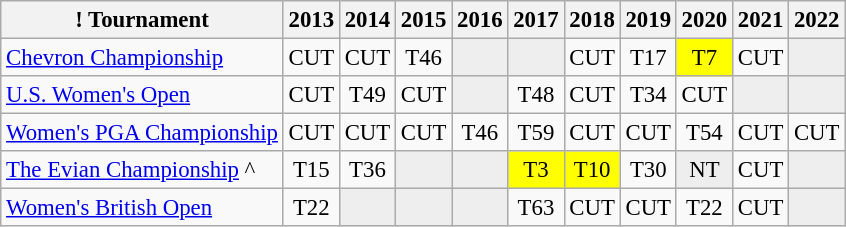<table class="wikitable" style="font-size:95%;text-align:center;">
<tr>
<th>! Tournament</th>
<th>2013</th>
<th>2014</th>
<th>2015</th>
<th>2016</th>
<th>2017</th>
<th>2018</th>
<th>2019</th>
<th>2020</th>
<th>2021</th>
<th>2022</th>
</tr>
<tr>
<td align=left><a href='#'>Chevron Championship</a></td>
<td>CUT</td>
<td>CUT</td>
<td>T46</td>
<td style="background:#eeeeee;"></td>
<td style="background:#eeeeee;"></td>
<td>CUT</td>
<td>T17</td>
<td style="background:yellow;">T7</td>
<td>CUT</td>
<td style="background:#eeeeee;"></td>
</tr>
<tr>
<td align=left><a href='#'>U.S. Women's Open</a></td>
<td>CUT</td>
<td>T49</td>
<td>CUT</td>
<td style="background:#eeeeee;"></td>
<td>T48</td>
<td>CUT</td>
<td>T34</td>
<td>CUT</td>
<td style="background:#eeeeee;"></td>
<td style="background:#eeeeee;"></td>
</tr>
<tr>
<td align=left><a href='#'>Women's PGA Championship</a></td>
<td>CUT</td>
<td>CUT</td>
<td>CUT</td>
<td>T46</td>
<td>T59</td>
<td>CUT</td>
<td>CUT</td>
<td>T54</td>
<td>CUT</td>
<td>CUT</td>
</tr>
<tr>
<td align=left><a href='#'>The Evian Championship</a> ^</td>
<td>T15</td>
<td>T36</td>
<td style="background:#eeeeee;"></td>
<td style="background:#eeeeee;"></td>
<td style="background:yellow;">T3</td>
<td style="background:yellow;">T10</td>
<td>T30</td>
<td style="background:#eeeeee;">NT</td>
<td>CUT</td>
<td style="background:#eeeeee;"></td>
</tr>
<tr>
<td align=left><a href='#'>Women's British Open</a></td>
<td>T22</td>
<td style="background:#eeeeee;"></td>
<td style="background:#eeeeee;"></td>
<td style="background:#eeeeee;"></td>
<td>T63</td>
<td>CUT</td>
<td>CUT</td>
<td>T22</td>
<td>CUT</td>
<td style="background:#eeeeee;"></td>
</tr>
</table>
